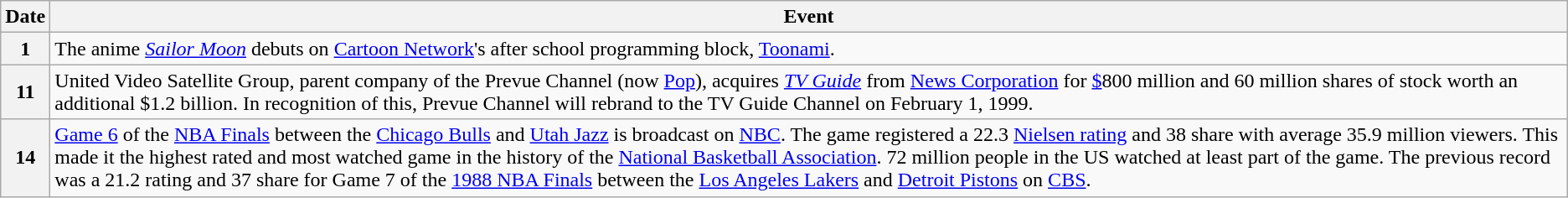<table class="wikitable">
<tr>
<th>Date</th>
<th>Event</th>
</tr>
<tr>
<th>1</th>
<td>The anime <em><a href='#'>Sailor Moon</a></em> debuts on <a href='#'>Cartoon Network</a>'s after school programming block, <a href='#'>Toonami</a>.</td>
</tr>
<tr>
<th>11</th>
<td>United Video Satellite Group, parent company of the Prevue Channel (now <a href='#'>Pop</a>), acquires <em><a href='#'>TV Guide</a></em> from <a href='#'>News Corporation</a> for <a href='#'>$</a>800 million and 60 million shares of stock worth an additional $1.2 billion. In recognition of this, Prevue Channel will rebrand to the TV Guide Channel on February 1, 1999.</td>
</tr>
<tr>
<th>14</th>
<td><a href='#'>Game 6</a> of the <a href='#'>NBA Finals</a> between the <a href='#'>Chicago Bulls</a> and <a href='#'>Utah Jazz</a> is broadcast on <a href='#'>NBC</a>. The game registered a 22.3 <a href='#'>Nielsen rating</a> and 38 share with average 35.9 million viewers. This made it the highest rated and most watched game in the history of the <a href='#'>National Basketball Association</a>. 72 million people in the US watched at least part of the game. The previous record was a 21.2 rating and 37 share for Game 7 of the <a href='#'>1988 NBA Finals</a> between the <a href='#'>Los Angeles Lakers</a> and <a href='#'>Detroit Pistons</a> on <a href='#'>CBS</a>.</td>
</tr>
</table>
